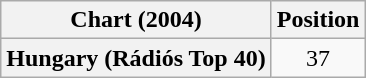<table class="wikitable plainrowheaders" style="text-align:center">
<tr>
<th scope="col">Chart (2004)</th>
<th scope="col">Position</th>
</tr>
<tr>
<th scope="row">Hungary (Rádiós Top 40)</th>
<td>37</td>
</tr>
</table>
